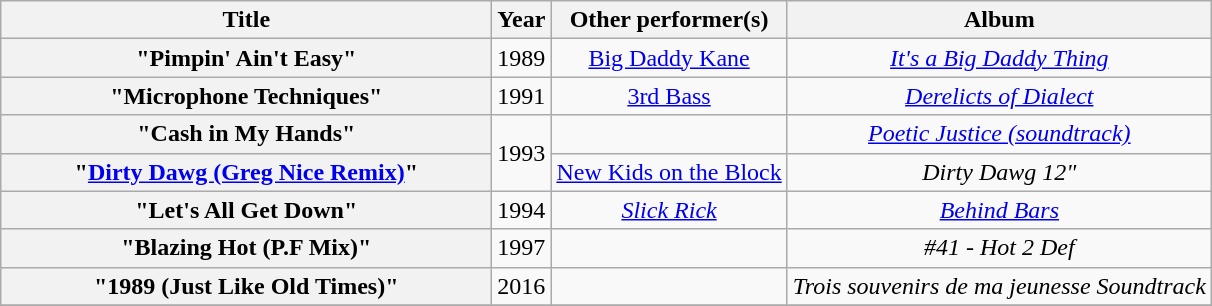<table class="wikitable plainrowheaders" style="text-align:center;">
<tr>
<th scope="col" style="width:20em;">Title</th>
<th scope="col">Year</th>
<th scope="col">Other performer(s)</th>
<th scope="col">Album</th>
</tr>
<tr>
<th scope="row">"Pimpin' Ain't Easy"</th>
<td>1989</td>
<td><a href='#'>Big Daddy Kane</a></td>
<td><em><a href='#'>It's a Big Daddy Thing</a></em></td>
</tr>
<tr>
<th scope="row">"Microphone Techniques"</th>
<td>1991</td>
<td><a href='#'>3rd Bass</a></td>
<td><em><a href='#'>Derelicts of Dialect</a></em></td>
</tr>
<tr>
<th scope="row">"Cash in My Hands"</th>
<td rowspan="2">1993</td>
<td></td>
<td><em><a href='#'>Poetic Justice (soundtrack)</a></em></td>
</tr>
<tr>
<th scope="row">"<a href='#'>Dirty Dawg (Greg Nice Remix)</a>"</th>
<td><a href='#'>New Kids on the Block</a></td>
<td><em>Dirty Dawg 12"</em></td>
</tr>
<tr>
<th scope="row">"Let's All Get Down"</th>
<td>1994</td>
<td><em><a href='#'>Slick Rick</a></em></td>
<td><a href='#'><em>Behind Bars</em></a></td>
</tr>
<tr>
<th scope="row">"Blazing Hot (P.F Mix)"</th>
<td>1997</td>
<td></td>
<td><em>#41 - Hot 2 Def</em></td>
</tr>
<tr>
<th scope="row">"1989 (Just Like Old Times)"</th>
<td>2016</td>
<td></td>
<td><em>Trois souvenirs de ma jeunesse Soundtrack</em></td>
</tr>
<tr>
</tr>
</table>
